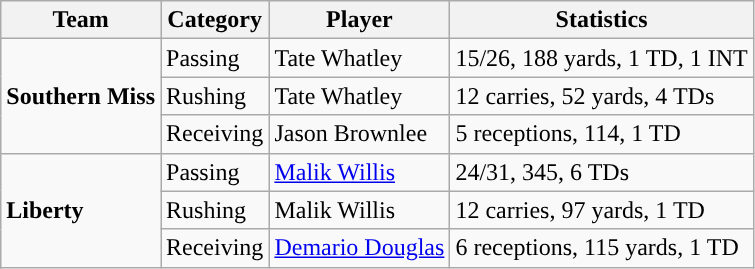<table class="wikitable" style="float: left;">
<tr>
<th>Team</th>
<th>Category</th>
<th>Player</th>
<th>Statistics</th>
</tr>
<tr>
<td rowspan=3><strong>Southern Miss</strong></td>
<td>Passing</td>
<td>Tate Whatley</td>
<td>15/26, 188 yards, 1 TD, 1 INT</td>
</tr>
<tr>
<td>Rushing</td>
<td>Tate Whatley</td>
<td>12 carries, 52 yards, 4 TDs</td>
</tr>
<tr>
<td>Receiving</td>
<td>Jason Brownlee</td>
<td>5 receptions, 114, 1 TD</td>
</tr>
<tr>
<td rowspan=3><strong>Liberty</strong></td>
<td>Passing</td>
<td><a href='#'>Malik Willis</a></td>
<td>24/31, 345, 6 TDs</td>
</tr>
<tr>
<td>Rushing</td>
<td>Malik Willis</td>
<td>12 carries, 97 yards, 1 TD</td>
</tr>
<tr>
<td>Receiving</td>
<td><a href='#'>Demario Douglas</a></td>
<td>6 receptions, 115 yards, 1 TD</td>
</tr>
</table>
